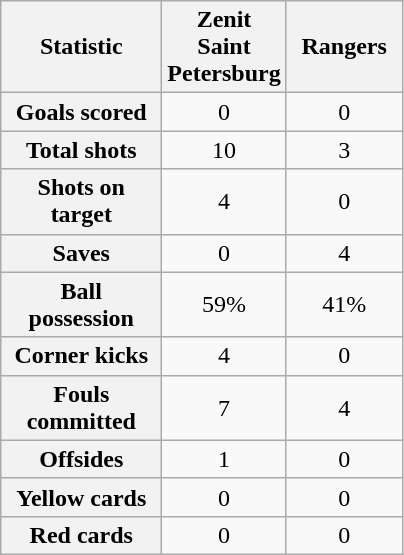<table class="wikitable plainrowheaders" style="text-align:center">
<tr>
<th scope="col" style="width:100px">Statistic</th>
<th scope="col" style="width:70px">Zenit Saint Petersburg</th>
<th scope="col" style="width:70px">Rangers</th>
</tr>
<tr>
<th scope=row>Goals scored</th>
<td>0</td>
<td>0</td>
</tr>
<tr>
<th scope=row>Total shots</th>
<td>10</td>
<td>3</td>
</tr>
<tr>
<th scope=row>Shots on target</th>
<td>4</td>
<td>0</td>
</tr>
<tr>
<th scope=row>Saves</th>
<td>0</td>
<td>4</td>
</tr>
<tr>
<th scope=row>Ball possession</th>
<td>59%</td>
<td>41%</td>
</tr>
<tr>
<th scope=row>Corner kicks</th>
<td>4</td>
<td>0</td>
</tr>
<tr>
<th scope=row>Fouls committed</th>
<td>7</td>
<td>4</td>
</tr>
<tr>
<th scope=row>Offsides</th>
<td>1</td>
<td>0</td>
</tr>
<tr>
<th scope=row>Yellow cards</th>
<td>0</td>
<td>0</td>
</tr>
<tr>
<th scope=row>Red cards</th>
<td>0</td>
<td>0</td>
</tr>
</table>
